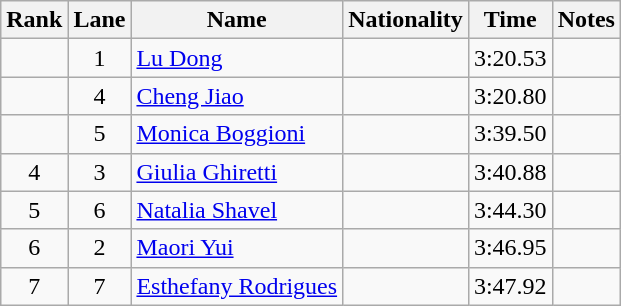<table class="wikitable sortable" style="text-align:center">
<tr>
<th>Rank</th>
<th>Lane</th>
<th>Name</th>
<th>Nationality</th>
<th>Time</th>
<th>Notes</th>
</tr>
<tr>
<td></td>
<td>1</td>
<td align=left><a href='#'>Lu Dong</a></td>
<td align=left></td>
<td>3:20.53</td>
<td></td>
</tr>
<tr>
<td></td>
<td>4</td>
<td align=left><a href='#'>Cheng Jiao</a></td>
<td align=left></td>
<td>3:20.80</td>
<td></td>
</tr>
<tr>
<td></td>
<td>5</td>
<td align=left><a href='#'>Monica Boggioni</a></td>
<td align=left></td>
<td>3:39.50</td>
<td></td>
</tr>
<tr>
<td>4</td>
<td>3</td>
<td align=left><a href='#'>Giulia Ghiretti</a></td>
<td align=left></td>
<td>3:40.88</td>
<td></td>
</tr>
<tr>
<td>5</td>
<td>6</td>
<td align=left><a href='#'>Natalia Shavel</a></td>
<td align=left></td>
<td>3:44.30</td>
<td></td>
</tr>
<tr>
<td>6</td>
<td>2</td>
<td align=left><a href='#'>Maori Yui</a></td>
<td align=left></td>
<td>3:46.95</td>
<td></td>
</tr>
<tr>
<td>7</td>
<td>7</td>
<td align=left><a href='#'>Esthefany Rodrigues</a></td>
<td align=left></td>
<td>3:47.92</td>
<td></td>
</tr>
</table>
